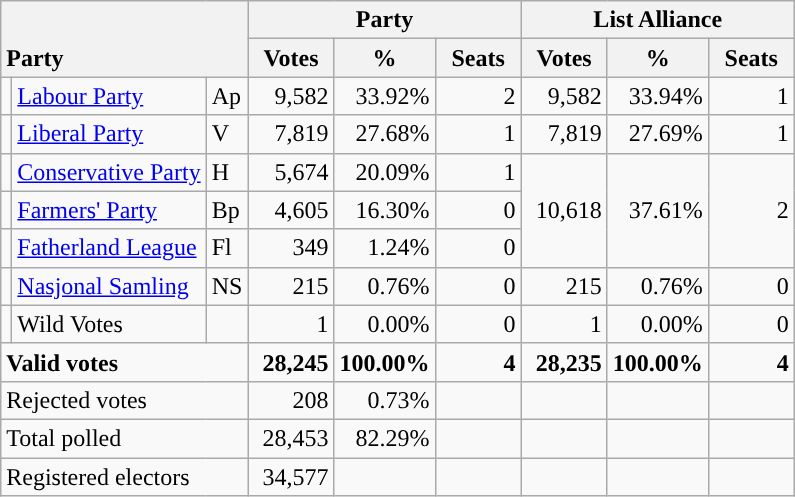<table class="wikitable" border="1" style="text-align:right;">
<tr>
<th style="text-align:left;" valign=bottom rowspan=2 colspan=3>Party</th>
<th colspan=3>Party</th>
<th colspan=3>List Alliance</th>
</tr>
<tr>
<th align=center valign=bottom width="50">Votes</th>
<th align=center valign=bottom width="50">%</th>
<th align=center valign=bottom width="50">Seats</th>
<th align=center valign=bottom width="50">Votes</th>
<th align=center valign=bottom width="50">%</th>
<th align=center valign=bottom width="50">Seats</th>
</tr>
<tr>
<td style="color:inherit;background:"></td>
<td align=left><a href='#'>Labour Party</a></td>
<td align=left>Ap</td>
<td>9,582</td>
<td>33.92%</td>
<td>2</td>
<td>9,582</td>
<td>33.94%</td>
<td>1</td>
</tr>
<tr>
<td style="color:inherit;background:"></td>
<td align=left><a href='#'>Liberal Party</a></td>
<td align=left>V</td>
<td>7,819</td>
<td>27.68%</td>
<td>1</td>
<td>7,819</td>
<td>27.69%</td>
<td>1</td>
</tr>
<tr>
<td style="color:inherit;background:"></td>
<td align=left><a href='#'>Conservative Party</a></td>
<td align=left>H</td>
<td>5,674</td>
<td>20.09%</td>
<td>1</td>
<td rowspan=3>10,618</td>
<td rowspan=3>37.61%</td>
<td rowspan=3>2</td>
</tr>
<tr>
<td style="color:inherit;background:"></td>
<td align=left><a href='#'>Farmers' Party</a></td>
<td align=left>Bp</td>
<td>4,605</td>
<td>16.30%</td>
<td>0</td>
</tr>
<tr>
<td style="color:inherit;background:"></td>
<td align=left><a href='#'>Fatherland League</a></td>
<td align=left>Fl</td>
<td>349</td>
<td>1.24%</td>
<td>0</td>
</tr>
<tr>
<td style="color:inherit;background:"></td>
<td align=left><a href='#'>Nasjonal Samling</a></td>
<td align=left>NS</td>
<td>215</td>
<td>0.76%</td>
<td>0</td>
<td>215</td>
<td>0.76%</td>
<td>0</td>
</tr>
<tr>
<td></td>
<td align=left>Wild Votes</td>
<td align=left></td>
<td>1</td>
<td>0.00%</td>
<td>0</td>
<td>1</td>
<td>0.00%</td>
<td>0</td>
</tr>
<tr style="font-weight:bold">
<td align=left colspan=3>Valid votes</td>
<td>28,245</td>
<td>100.00%</td>
<td>4</td>
<td>28,235</td>
<td>100.00%</td>
<td>4</td>
</tr>
<tr>
<td align=left colspan=3>Rejected votes</td>
<td>208</td>
<td>0.73%</td>
<td></td>
<td></td>
<td></td>
<td></td>
</tr>
<tr>
<td align=left colspan=3>Total polled</td>
<td>28,453</td>
<td>82.29%</td>
<td></td>
<td></td>
<td></td>
<td></td>
</tr>
<tr>
<td align=left colspan=3>Registered electors</td>
<td>34,577</td>
<td></td>
<td></td>
<td></td>
<td></td>
<td></td>
</tr>
</table>
